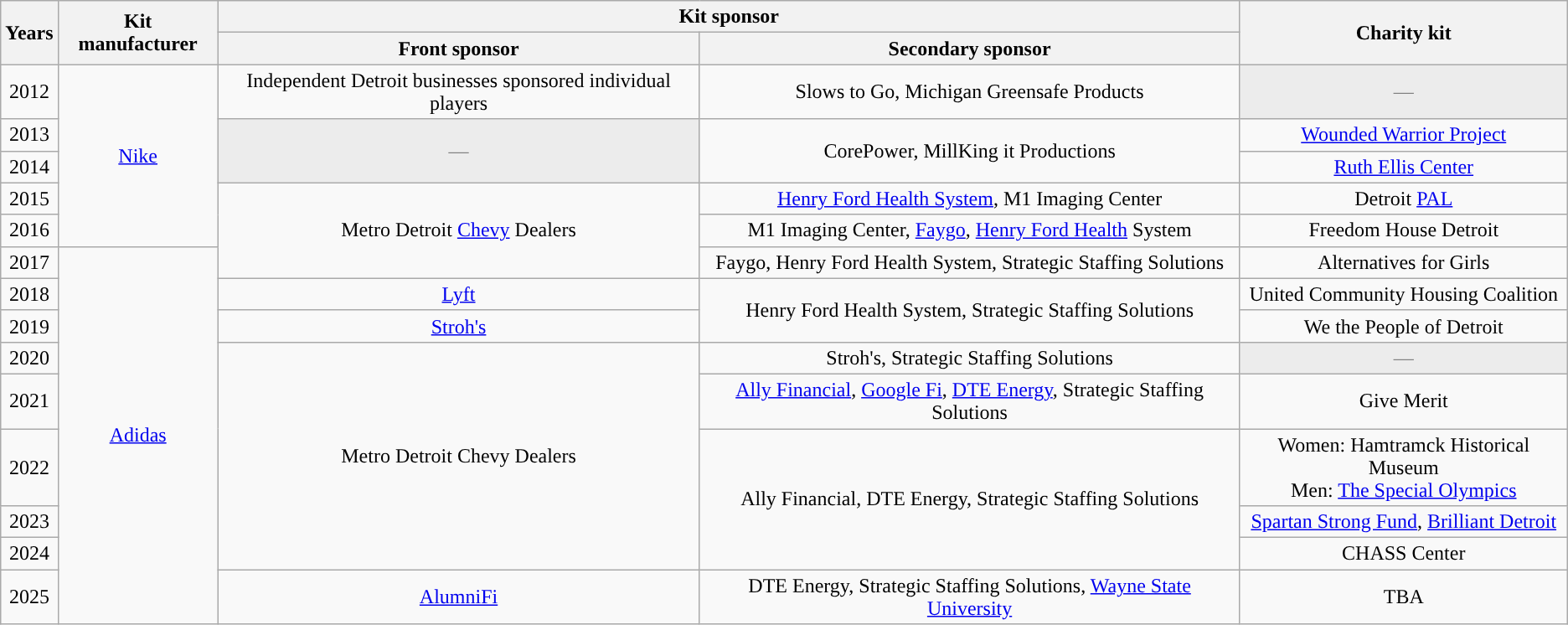<table class="wikitable" style="text-align: center">
<tr>
<th rowspan="2">Years</th>
<th rowspan="2">Kit manufacturer</th>
<th colspan="2">Kit sponsor</th>
<th rowspan="2">Charity kit</th>
</tr>
<tr>
<th>Front sponsor</th>
<th>Secondary sponsor</th>
</tr>
<tr>
<td>2012</td>
<td rowspan=5><a href='#'>Nike</a></td>
<td>Independent Detroit businesses sponsored individual players</td>
<td>Slows to Go, Michigan Greensafe Products</td>
<td style="background:#ececec; color:gray">—</td>
</tr>
<tr>
<td>2013</td>
<td rowspan=2 style="background:#ececec; color:gray">—</td>
<td rowspan=2>CorePower, MillKing it Productions</td>
<td><a href='#'>Wounded Warrior Project</a></td>
</tr>
<tr>
<td>2014</td>
<td><a href='#'>Ruth Ellis Center</a></td>
</tr>
<tr>
<td>2015</td>
<td rowspan=3>Metro Detroit <a href='#'>Chevy</a> Dealers</td>
<td><a href='#'>Henry Ford Health System</a>, M1 Imaging Center</td>
<td>Detroit <a href='#'>PAL</a></td>
</tr>
<tr>
<td>2016</td>
<td>M1 Imaging Center, <a href='#'>Faygo</a>, <a href='#'>Henry Ford Health</a> System</td>
<td>Freedom House Detroit</td>
</tr>
<tr>
<td>2017</td>
<td rowspan="9"><a href='#'>Adidas</a></td>
<td>Faygo, Henry Ford Health System, Strategic Staffing Solutions</td>
<td>Alternatives for Girls</td>
</tr>
<tr>
<td>2018</td>
<td><a href='#'>Lyft</a></td>
<td rowspan=2>Henry Ford Health System, Strategic Staffing Solutions</td>
<td>United Community Housing Coalition</td>
</tr>
<tr>
<td>2019</td>
<td><a href='#'>Stroh's</a></td>
<td>We the People of Detroit</td>
</tr>
<tr>
<td>2020</td>
<td rowspan=5>Metro Detroit Chevy Dealers</td>
<td>Stroh's, Strategic Staffing Solutions</td>
<td style="background:#ececec; color:gray">—</td>
</tr>
<tr>
<td>2021</td>
<td><a href='#'>Ally Financial</a>, <a href='#'>Google Fi</a>, <a href='#'>DTE Energy</a>, Strategic Staffing Solutions</td>
<td>Give Merit</td>
</tr>
<tr>
<td>2022</td>
<td rowspan=3>Ally Financial, DTE Energy, Strategic Staffing Solutions</td>
<td>Women: Hamtramck Historical Museum<br>Men: <a href='#'>The Special Olympics</a></td>
</tr>
<tr>
<td>2023</td>
<td><a href='#'>Spartan Strong Fund</a>, <a href='#'>Brilliant Detroit</a></td>
</tr>
<tr>
<td>2024</td>
<td>CHASS Center</td>
</tr>
<tr>
<td>2025</td>
<td><a href='#'>AlumniFi</a></td>
<td>DTE Energy, Strategic Staffing Solutions, <a href='#'>Wayne State University</a></td>
<td>TBA</td>
</tr>
</table>
